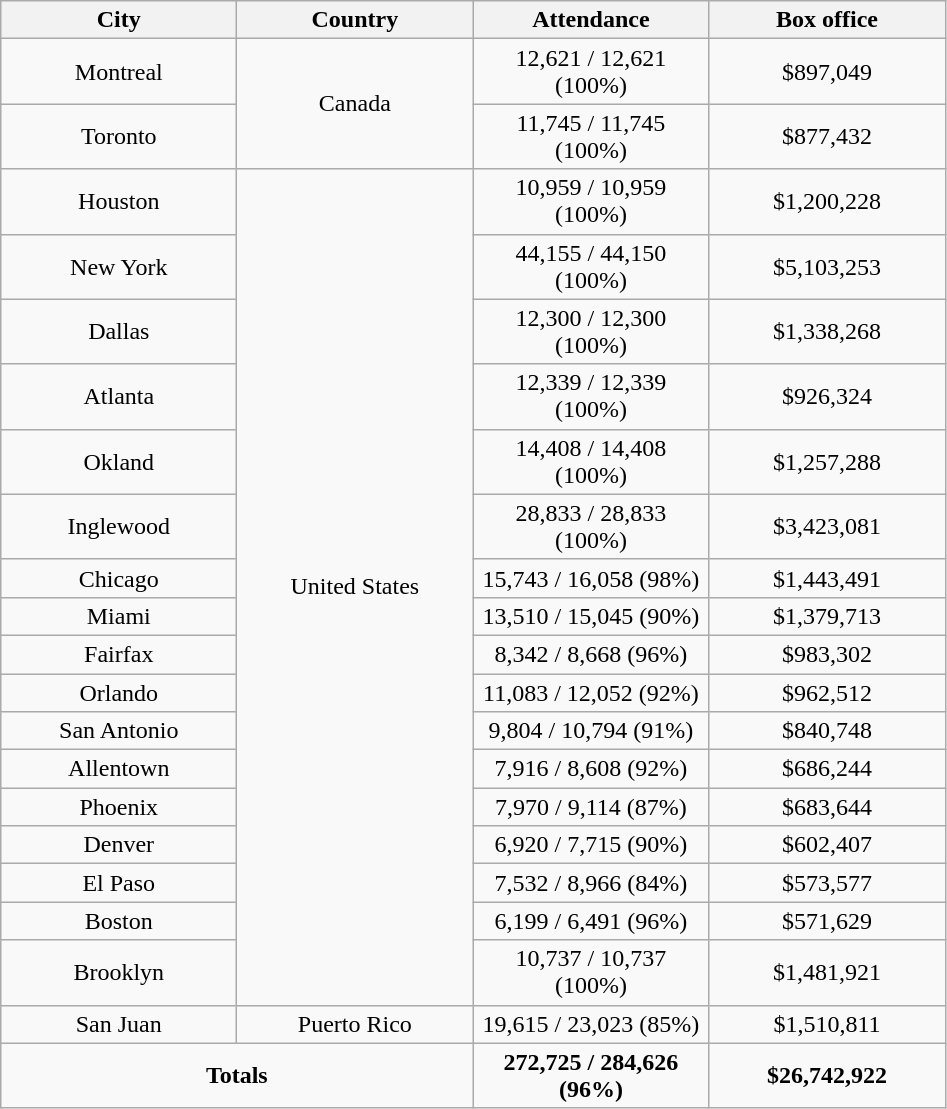<table class="wikitable" style="text-align:center;">
<tr>
<th rowspan="" width="150">City</th>
<th rowspan="" width="150">Country</th>
<th colspan="" width="150">Attendance</th>
<th colspan="" width="150">Box office</th>
</tr>
<tr>
<td>Montreal</td>
<td rowspan="2">Canada</td>
<td>12,621 / 12,621 (100%)</td>
<td>$897,049</td>
</tr>
<tr>
<td>Toronto</td>
<td>11,745 / 11,745 (100%)</td>
<td>$877,432</td>
</tr>
<tr>
<td>Houston</td>
<td rowspan="17">United States</td>
<td>10,959 / 10,959 (100%)</td>
<td>$1,200,228</td>
</tr>
<tr>
<td>New York</td>
<td>44,155 / 44,150 (100%)</td>
<td>$5,103,253</td>
</tr>
<tr>
<td>Dallas</td>
<td>12,300 / 12,300 (100%)</td>
<td>$1,338,268</td>
</tr>
<tr>
<td>Atlanta</td>
<td>12,339 / 12,339 (100%)</td>
<td>$926,324</td>
</tr>
<tr>
<td>Okland</td>
<td>14,408 / 14,408 (100%)</td>
<td>$1,257,288</td>
</tr>
<tr>
<td>Inglewood</td>
<td>28,833 / 28,833 (100%)</td>
<td>$3,423,081</td>
</tr>
<tr>
<td>Chicago</td>
<td>15,743 / 16,058 (98%)</td>
<td>$1,443,491</td>
</tr>
<tr>
<td>Miami</td>
<td>13,510 / 15,045 (90%)</td>
<td>$1,379,713</td>
</tr>
<tr>
<td>Fairfax</td>
<td>8,342 / 8,668 (96%)</td>
<td>$983,302</td>
</tr>
<tr>
<td>Orlando</td>
<td>11,083 / 12,052 (92%)</td>
<td>$962,512</td>
</tr>
<tr>
<td>San Antonio</td>
<td>9,804 / 10,794 (91%)</td>
<td>$840,748</td>
</tr>
<tr>
<td>Allentown</td>
<td>7,916 / 8,608 (92%)</td>
<td>$686,244</td>
</tr>
<tr>
<td>Phoenix</td>
<td>7,970 / 9,114 (87%)</td>
<td>$683,644</td>
</tr>
<tr>
<td>Denver</td>
<td>6,920 / 7,715 (90%)</td>
<td>$602,407</td>
</tr>
<tr>
<td>El Paso</td>
<td>7,532 / 8,966 (84%)</td>
<td>$573,577</td>
</tr>
<tr>
<td>Boston</td>
<td>6,199 / 6,491 (96%)</td>
<td>$571,629</td>
</tr>
<tr>
<td>Brooklyn</td>
<td>10,737 / 10,737 (100%)</td>
<td>$1,481,921</td>
</tr>
<tr>
<td>San Juan</td>
<td>Puerto Rico</td>
<td>19,615 / 23,023 (85%)</td>
<td>$1,510,811</td>
</tr>
<tr>
<td colspan="2"><strong>Totals</strong></td>
<td colspan=""><strong>272,725 / 284,626 (96%)</strong></td>
<td colspan=""><strong>$26,742,922</strong></td>
</tr>
</table>
